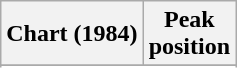<table class="wikitable sortable plainrowheaders" style="text-align:center">
<tr>
<th>Chart (1984)</th>
<th>Peak<br>position</th>
</tr>
<tr>
</tr>
<tr>
</tr>
</table>
